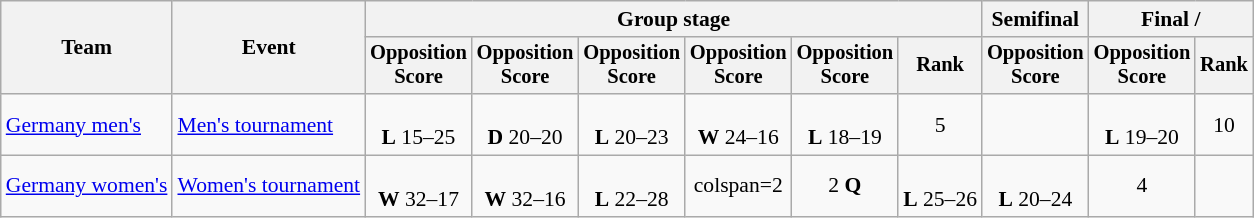<table class="wikitable" style="font-size:90%">
<tr>
<th rowspan=2>Team</th>
<th rowspan=2>Event</th>
<th colspan=6>Group stage</th>
<th>Semifinal</th>
<th colspan=2>Final / </th>
</tr>
<tr style="font-size:95%">
<th>Opposition<br>Score</th>
<th>Opposition<br>Score</th>
<th>Opposition<br>Score</th>
<th>Opposition<br>Score</th>
<th>Opposition<br>Score</th>
<th>Rank</th>
<th>Opposition<br>Score</th>
<th>Opposition<br>Score</th>
<th>Rank</th>
</tr>
<tr align=center>
<td align=left><a href='#'>Germany men's</a></td>
<td align=left><a href='#'>Men's tournament</a></td>
<td><br><strong>L</strong> 15–25</td>
<td><br><strong>D</strong> 20–20</td>
<td><br><strong>L</strong> 20–23</td>
<td><br><strong>W</strong> 24–16</td>
<td><br><strong>L</strong> 18–19</td>
<td>5</td>
<td></td>
<td><br><strong>L</strong> 19–20</td>
<td>10</td>
</tr>
<tr align=center>
<td align=left><a href='#'>Germany women's</a></td>
<td align=left><a href='#'>Women's tournament</a></td>
<td><br><strong>W</strong> 32–17</td>
<td><br><strong>W</strong> 32–16</td>
<td><br><strong>L</strong> 22–28</td>
<td>colspan=2</td>
<td>2 <strong>Q</strong></td>
<td><br><strong>L</strong> 25–26</td>
<td><br><strong>L</strong> 20–24</td>
<td>4</td>
</tr>
</table>
